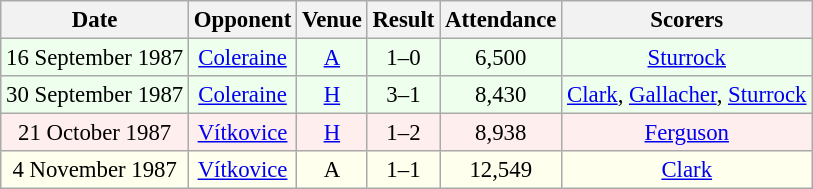<table class="wikitable sortable" style="font-size:95%; text-align:center">
<tr>
<th>Date</th>
<th>Opponent</th>
<th>Venue</th>
<th>Result</th>
<th>Attendance</th>
<th>Scorers</th>
</tr>
<tr style="background:#efe;">
<td>16 September 1987</td>
<td> <a href='#'>Coleraine</a></td>
<td><a href='#'>A</a></td>
<td>1–0</td>
<td>6,500</td>
<td><a href='#'>Sturrock</a></td>
</tr>
<tr style="background:#efe;">
<td>30 September 1987</td>
<td> <a href='#'>Coleraine</a></td>
<td><a href='#'>H</a></td>
<td>3–1</td>
<td>8,430</td>
<td><a href='#'>Clark</a>, <a href='#'>Gallacher</a>, <a href='#'>Sturrock</a></td>
</tr>
<tr style="background:#fee;">
<td>21 October 1987</td>
<td> <a href='#'>Vítkovice</a></td>
<td><a href='#'>H</a></td>
<td>1–2</td>
<td>8,938</td>
<td><a href='#'>Ferguson</a></td>
</tr>
<tr style="background:#ffe;">
<td>4 November 1987</td>
<td> <a href='#'>Vítkovice</a></td>
<td>A</td>
<td>1–1</td>
<td>12,549</td>
<td><a href='#'>Clark</a></td>
</tr>
</table>
